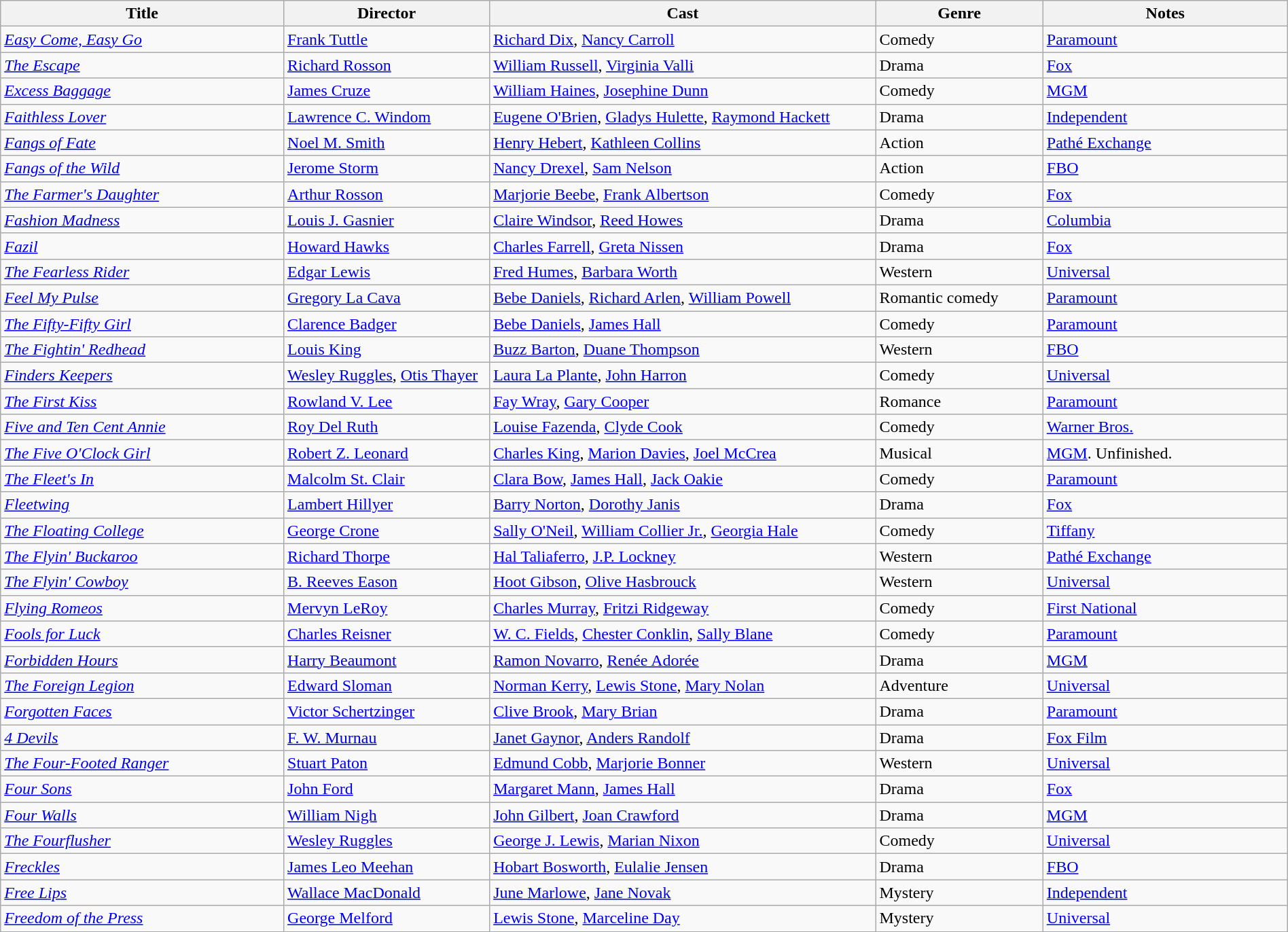<table class="wikitable" style="width:100%;">
<tr>
<th style="width:22%;">Title</th>
<th style="width:16%;">Director</th>
<th style="width:30%;">Cast</th>
<th style="width:13%;">Genre</th>
<th style="width:19%;">Notes</th>
</tr>
<tr>
<td><em><a href='#'>Easy Come, Easy Go</a></em></td>
<td><a href='#'>Frank Tuttle</a></td>
<td><a href='#'>Richard Dix</a>, <a href='#'>Nancy Carroll</a></td>
<td>Comedy</td>
<td><a href='#'>Paramount</a></td>
</tr>
<tr>
<td><em><a href='#'>The Escape</a></em></td>
<td><a href='#'>Richard Rosson</a></td>
<td><a href='#'>William Russell</a>, <a href='#'>Virginia Valli</a></td>
<td>Drama</td>
<td><a href='#'>Fox</a></td>
</tr>
<tr>
<td><em><a href='#'>Excess Baggage</a></em></td>
<td><a href='#'>James Cruze</a></td>
<td><a href='#'>William Haines</a>, <a href='#'>Josephine Dunn</a></td>
<td>Comedy</td>
<td><a href='#'>MGM</a></td>
</tr>
<tr>
<td><em><a href='#'>Faithless Lover</a></em></td>
<td><a href='#'>Lawrence C. Windom</a></td>
<td><a href='#'>Eugene O'Brien</a>, <a href='#'>Gladys Hulette</a>, <a href='#'>Raymond Hackett</a></td>
<td>Drama</td>
<td><a href='#'>Independent</a></td>
</tr>
<tr>
<td><em><a href='#'>Fangs of Fate</a></em></td>
<td><a href='#'>Noel M. Smith</a></td>
<td><a href='#'>Henry Hebert</a>, <a href='#'>Kathleen Collins</a></td>
<td>Action</td>
<td><a href='#'>Pathé Exchange</a></td>
</tr>
<tr>
<td><em><a href='#'>Fangs of the Wild</a></em></td>
<td><a href='#'>Jerome Storm</a></td>
<td><a href='#'>Nancy Drexel</a>, <a href='#'>Sam Nelson</a></td>
<td>Action</td>
<td><a href='#'>FBO</a></td>
</tr>
<tr>
<td><em><a href='#'>The Farmer's Daughter</a></em></td>
<td><a href='#'>Arthur Rosson</a></td>
<td><a href='#'>Marjorie Beebe</a>, <a href='#'>Frank Albertson</a></td>
<td>Comedy</td>
<td><a href='#'>Fox</a></td>
</tr>
<tr>
<td><em><a href='#'>Fashion Madness</a></em></td>
<td><a href='#'>Louis J. Gasnier</a></td>
<td><a href='#'>Claire Windsor</a>, <a href='#'>Reed Howes</a></td>
<td>Drama</td>
<td><a href='#'>Columbia</a></td>
</tr>
<tr>
<td><em><a href='#'>Fazil</a></em></td>
<td><a href='#'>Howard Hawks</a></td>
<td><a href='#'>Charles Farrell</a>, <a href='#'>Greta Nissen</a></td>
<td>Drama</td>
<td><a href='#'>Fox</a></td>
</tr>
<tr>
<td><em><a href='#'>The Fearless Rider</a></em></td>
<td><a href='#'>Edgar Lewis</a></td>
<td><a href='#'>Fred Humes</a>, <a href='#'>Barbara Worth</a></td>
<td>Western</td>
<td><a href='#'>Universal</a></td>
</tr>
<tr>
<td><em><a href='#'>Feel My Pulse</a></em></td>
<td><a href='#'>Gregory La Cava</a></td>
<td><a href='#'>Bebe Daniels</a>, <a href='#'>Richard Arlen</a>, <a href='#'>William Powell</a></td>
<td>Romantic comedy</td>
<td><a href='#'>Paramount</a></td>
</tr>
<tr>
<td><em><a href='#'>The Fifty-Fifty Girl</a></em></td>
<td><a href='#'>Clarence Badger</a></td>
<td><a href='#'>Bebe Daniels</a>, <a href='#'>James Hall</a></td>
<td>Comedy</td>
<td><a href='#'>Paramount</a></td>
</tr>
<tr>
<td><em><a href='#'>The Fightin' Redhead</a></em></td>
<td><a href='#'>Louis King</a></td>
<td><a href='#'>Buzz Barton</a>, <a href='#'>Duane Thompson</a></td>
<td>Western</td>
<td><a href='#'>FBO</a></td>
</tr>
<tr>
<td><em><a href='#'>Finders Keepers</a></em></td>
<td><a href='#'>Wesley Ruggles</a>, <a href='#'>Otis Thayer</a></td>
<td><a href='#'>Laura La Plante</a>, <a href='#'>John Harron</a></td>
<td>Comedy</td>
<td><a href='#'>Universal</a></td>
</tr>
<tr>
<td><em><a href='#'>The First Kiss</a></em></td>
<td><a href='#'>Rowland V. Lee</a></td>
<td><a href='#'>Fay Wray</a>, <a href='#'>Gary Cooper</a></td>
<td>Romance</td>
<td><a href='#'>Paramount</a></td>
</tr>
<tr>
<td><em><a href='#'>Five and Ten Cent Annie</a></em></td>
<td><a href='#'>Roy Del Ruth</a></td>
<td><a href='#'>Louise Fazenda</a>, <a href='#'>Clyde Cook</a></td>
<td>Comedy</td>
<td><a href='#'>Warner Bros.</a></td>
</tr>
<tr>
<td><em><a href='#'>The Five O'Clock Girl</a></em></td>
<td><a href='#'>Robert Z. Leonard</a></td>
<td><a href='#'>Charles King</a>, <a href='#'>Marion Davies</a>, <a href='#'>Joel McCrea</a></td>
<td>Musical</td>
<td><a href='#'>MGM</a>. Unfinished.</td>
</tr>
<tr>
<td><em><a href='#'>The Fleet's In</a></em></td>
<td><a href='#'>Malcolm St. Clair</a></td>
<td><a href='#'>Clara Bow</a>, <a href='#'>James Hall</a>, <a href='#'>Jack Oakie</a></td>
<td>Comedy</td>
<td><a href='#'>Paramount</a></td>
</tr>
<tr>
<td><em><a href='#'>Fleetwing</a></em></td>
<td><a href='#'>Lambert Hillyer</a></td>
<td><a href='#'>Barry Norton</a>, <a href='#'>Dorothy Janis</a></td>
<td>Drama</td>
<td><a href='#'>Fox</a></td>
</tr>
<tr>
<td><em><a href='#'>The Floating College</a></em></td>
<td><a href='#'>George Crone</a></td>
<td><a href='#'>Sally O'Neil</a>, <a href='#'>William Collier Jr.</a>, <a href='#'>Georgia Hale</a></td>
<td>Comedy</td>
<td><a href='#'>Tiffany</a></td>
</tr>
<tr>
<td><em><a href='#'>The Flyin' Buckaroo</a></em></td>
<td><a href='#'>Richard Thorpe</a></td>
<td><a href='#'>Hal Taliaferro</a>, <a href='#'>J.P. Lockney</a></td>
<td>Western</td>
<td><a href='#'>Pathé Exchange</a></td>
</tr>
<tr>
<td><em><a href='#'>The Flyin' Cowboy</a></em></td>
<td><a href='#'>B. Reeves Eason</a></td>
<td><a href='#'>Hoot Gibson</a>, <a href='#'>Olive Hasbrouck</a></td>
<td>Western</td>
<td><a href='#'>Universal</a></td>
</tr>
<tr>
<td><em><a href='#'>Flying Romeos</a></em></td>
<td><a href='#'>Mervyn LeRoy</a></td>
<td><a href='#'>Charles Murray</a>, <a href='#'>Fritzi Ridgeway</a></td>
<td>Comedy</td>
<td><a href='#'>First National</a></td>
</tr>
<tr>
<td><em><a href='#'>Fools for Luck</a></em></td>
<td><a href='#'>Charles Reisner</a></td>
<td><a href='#'>W. C. Fields</a>, <a href='#'>Chester Conklin</a>, <a href='#'>Sally Blane</a></td>
<td>Comedy</td>
<td><a href='#'>Paramount</a></td>
</tr>
<tr>
<td><em><a href='#'>Forbidden Hours</a></em></td>
<td><a href='#'>Harry Beaumont</a></td>
<td><a href='#'>Ramon Novarro</a>, <a href='#'>Renée Adorée</a></td>
<td>Drama</td>
<td><a href='#'>MGM</a></td>
</tr>
<tr>
<td><em><a href='#'>The Foreign Legion</a></em></td>
<td><a href='#'>Edward Sloman</a></td>
<td><a href='#'>Norman Kerry</a>, <a href='#'>Lewis Stone</a>, <a href='#'>Mary Nolan</a></td>
<td>Adventure</td>
<td><a href='#'>Universal</a></td>
</tr>
<tr>
<td><em><a href='#'>Forgotten Faces</a></em></td>
<td><a href='#'>Victor Schertzinger</a></td>
<td><a href='#'>Clive Brook</a>, <a href='#'>Mary Brian</a></td>
<td>Drama</td>
<td><a href='#'>Paramount</a></td>
</tr>
<tr>
<td><em><a href='#'>4 Devils</a></em></td>
<td><a href='#'>F. W. Murnau</a></td>
<td><a href='#'>Janet Gaynor</a>, <a href='#'>Anders Randolf</a></td>
<td>Drama</td>
<td><a href='#'>Fox Film</a></td>
</tr>
<tr>
<td><em><a href='#'>The Four-Footed Ranger</a></em></td>
<td><a href='#'>Stuart Paton</a></td>
<td><a href='#'>Edmund Cobb</a>, <a href='#'>Marjorie Bonner</a></td>
<td>Western</td>
<td><a href='#'>Universal</a></td>
</tr>
<tr>
<td><em><a href='#'>Four Sons</a></em></td>
<td><a href='#'>John Ford</a></td>
<td><a href='#'>Margaret Mann</a>, <a href='#'>James Hall</a></td>
<td>Drama</td>
<td><a href='#'>Fox</a></td>
</tr>
<tr>
<td><em><a href='#'>Four Walls</a></em></td>
<td><a href='#'>William Nigh</a></td>
<td><a href='#'>John Gilbert</a>, <a href='#'>Joan Crawford</a></td>
<td>Drama</td>
<td><a href='#'>MGM</a></td>
</tr>
<tr>
<td><em><a href='#'>The Fourflusher</a></em></td>
<td><a href='#'>Wesley Ruggles</a></td>
<td><a href='#'>George J. Lewis</a>, <a href='#'>Marian Nixon</a></td>
<td>Comedy</td>
<td><a href='#'>Universal</a></td>
</tr>
<tr>
<td><em><a href='#'>Freckles</a></em></td>
<td><a href='#'>James Leo Meehan</a></td>
<td><a href='#'>Hobart Bosworth</a>, <a href='#'>Eulalie Jensen</a></td>
<td>Drama</td>
<td><a href='#'>FBO</a></td>
</tr>
<tr>
<td><em><a href='#'>Free Lips</a></em></td>
<td><a href='#'>Wallace MacDonald</a></td>
<td><a href='#'>June Marlowe</a>, <a href='#'>Jane Novak</a></td>
<td>Mystery</td>
<td><a href='#'>Independent</a></td>
</tr>
<tr>
<td><em><a href='#'>Freedom of the Press</a></em></td>
<td><a href='#'>George Melford</a></td>
<td><a href='#'>Lewis Stone</a>, <a href='#'>Marceline Day</a></td>
<td>Mystery</td>
<td><a href='#'>Universal</a></td>
</tr>
</table>
